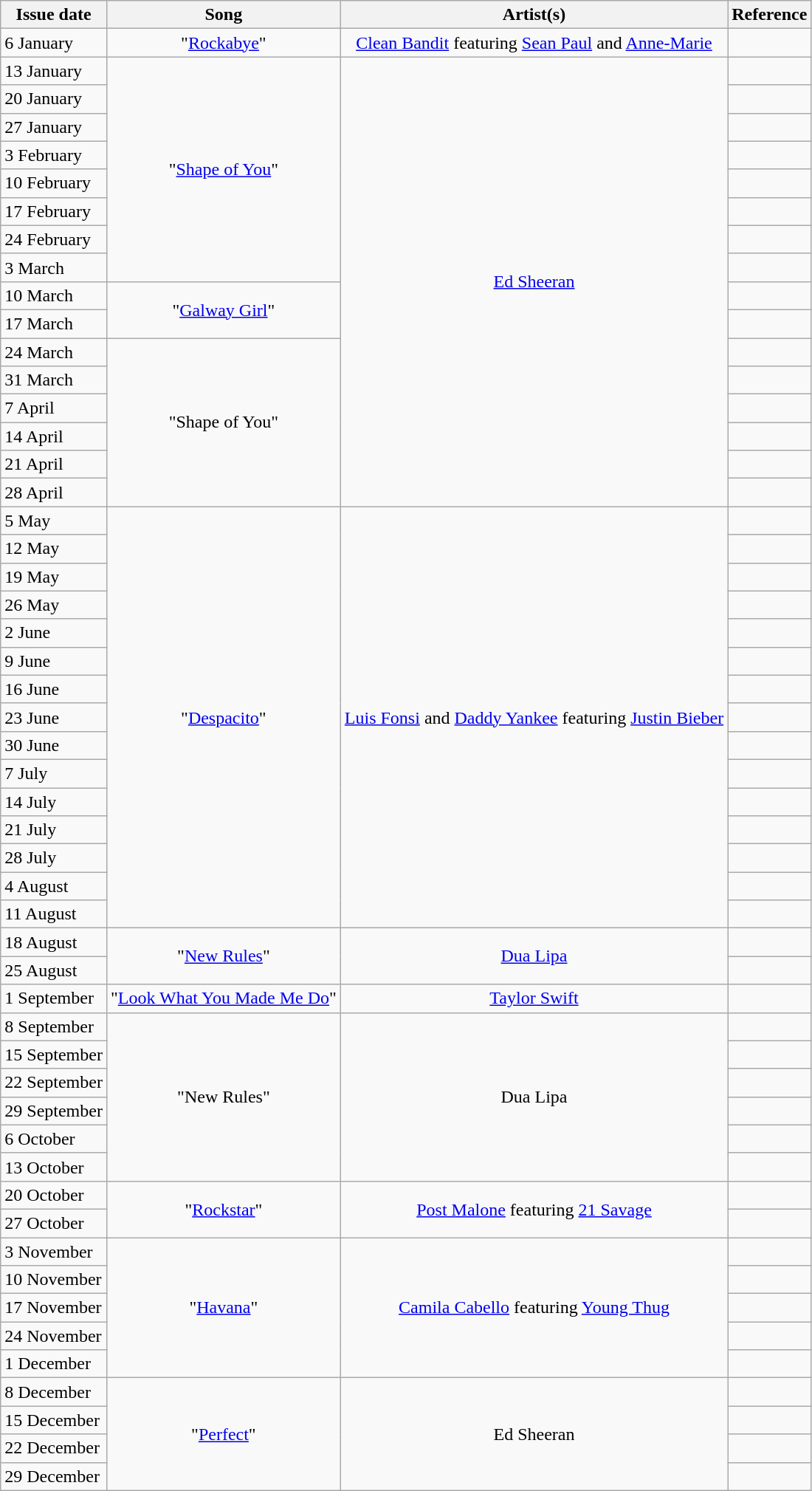<table class="wikitable">
<tr>
<th>Issue date</th>
<th>Song</th>
<th>Artist(s)</th>
<th>Reference</th>
</tr>
<tr>
<td>6 January</td>
<td align="center">"<a href='#'>Rockabye</a>"</td>
<td align="center"><a href='#'>Clean Bandit</a> featuring <a href='#'>Sean Paul</a> and <a href='#'>Anne-Marie</a></td>
<td align="center"></td>
</tr>
<tr>
<td>13 January</td>
<td align="center" rowspan="8">"<a href='#'>Shape of You</a>"</td>
<td align="center" rowspan="16"><a href='#'>Ed Sheeran</a></td>
<td align="center"></td>
</tr>
<tr>
<td>20 January</td>
<td align="center"></td>
</tr>
<tr>
<td>27 January</td>
<td align="center"></td>
</tr>
<tr>
<td>3 February</td>
<td align="center"></td>
</tr>
<tr>
<td>10 February</td>
<td align="center"></td>
</tr>
<tr>
<td>17 February</td>
<td align="center"></td>
</tr>
<tr>
<td>24 February</td>
<td align="center"></td>
</tr>
<tr>
<td>3 March</td>
<td align="center"></td>
</tr>
<tr>
<td>10 March</td>
<td align="center" rowspan="2">"<a href='#'>Galway Girl</a>"</td>
<td align="center"></td>
</tr>
<tr>
<td>17 March</td>
<td align="center"></td>
</tr>
<tr>
<td>24 March</td>
<td align="center" rowspan="6">"Shape of You"</td>
<td align="center"></td>
</tr>
<tr>
<td>31 March</td>
<td align="center"></td>
</tr>
<tr>
<td>7 April</td>
<td align="center"></td>
</tr>
<tr>
<td>14 April</td>
<td align="center"></td>
</tr>
<tr>
<td>21 April</td>
<td align="center"></td>
</tr>
<tr>
<td>28 April</td>
<td align="center"></td>
</tr>
<tr>
<td>5 May</td>
<td align="center" rowspan="15">"<a href='#'>Despacito</a>"</td>
<td align="center" rowspan="15"><a href='#'>Luis Fonsi</a> and <a href='#'>Daddy Yankee</a> featuring <a href='#'>Justin Bieber</a></td>
<td align="center"></td>
</tr>
<tr>
<td>12 May</td>
<td align="center"></td>
</tr>
<tr>
<td>19 May</td>
<td align="center"></td>
</tr>
<tr>
<td>26 May</td>
<td align="center"></td>
</tr>
<tr>
<td>2 June</td>
<td align="center"></td>
</tr>
<tr>
<td>9 June</td>
<td align="center"></td>
</tr>
<tr>
<td>16 June</td>
<td align="center"></td>
</tr>
<tr>
<td>23 June</td>
<td align="center"></td>
</tr>
<tr>
<td>30 June</td>
<td align="center"></td>
</tr>
<tr>
<td>7 July</td>
<td align="center"></td>
</tr>
<tr>
<td>14 July</td>
<td align="center"></td>
</tr>
<tr>
<td>21 July</td>
<td align="center"></td>
</tr>
<tr>
<td>28 July</td>
<td align="center"></td>
</tr>
<tr>
<td>4 August</td>
<td align="center"></td>
</tr>
<tr>
<td>11 August</td>
<td align="center"></td>
</tr>
<tr>
<td>18 August</td>
<td align="center" rowspan="2">"<a href='#'>New Rules</a>"</td>
<td align="center" rowspan="2"><a href='#'>Dua Lipa</a></td>
<td align="center"></td>
</tr>
<tr>
<td>25 August</td>
<td align="center"></td>
</tr>
<tr>
<td>1 September</td>
<td align="center">"<a href='#'>Look What You Made Me Do</a>"</td>
<td align="center"><a href='#'>Taylor Swift</a></td>
<td align="center"></td>
</tr>
<tr>
<td>8 September</td>
<td align="center" rowspan="6">"New Rules"</td>
<td align="center" rowspan="6">Dua Lipa</td>
<td align="center"></td>
</tr>
<tr>
<td>15 September</td>
<td align="center"></td>
</tr>
<tr>
<td>22 September</td>
<td align="center"></td>
</tr>
<tr>
<td>29 September</td>
<td align="center"></td>
</tr>
<tr>
<td>6 October</td>
<td align="center"></td>
</tr>
<tr>
<td>13 October</td>
<td align="center"></td>
</tr>
<tr>
<td>20 October</td>
<td align="center" rowspan="2">"<a href='#'>Rockstar</a>"</td>
<td align="center" rowspan="2"><a href='#'>Post Malone</a> featuring <a href='#'>21 Savage</a></td>
<td align="center"></td>
</tr>
<tr>
<td>27 October</td>
<td align="center"></td>
</tr>
<tr>
<td>3 November</td>
<td align="center" rowspan="5">"<a href='#'>Havana</a>"</td>
<td align="center" rowspan="5"><a href='#'>Camila Cabello</a> featuring <a href='#'>Young Thug</a></td>
<td align="center"></td>
</tr>
<tr>
<td>10 November</td>
<td align="center"></td>
</tr>
<tr>
<td>17 November</td>
<td align="center"></td>
</tr>
<tr>
<td>24 November</td>
<td align="center"></td>
</tr>
<tr>
<td>1 December</td>
<td align="center"></td>
</tr>
<tr>
<td>8 December</td>
<td align="center" rowspan="4">"<a href='#'>Perfect</a>"</td>
<td align="center" rowspan="4">Ed Sheeran</td>
<td align="center"></td>
</tr>
<tr>
<td>15 December</td>
<td align="center"></td>
</tr>
<tr>
<td>22 December</td>
<td align="center"></td>
</tr>
<tr>
<td>29 December</td>
<td align="center"></td>
</tr>
</table>
